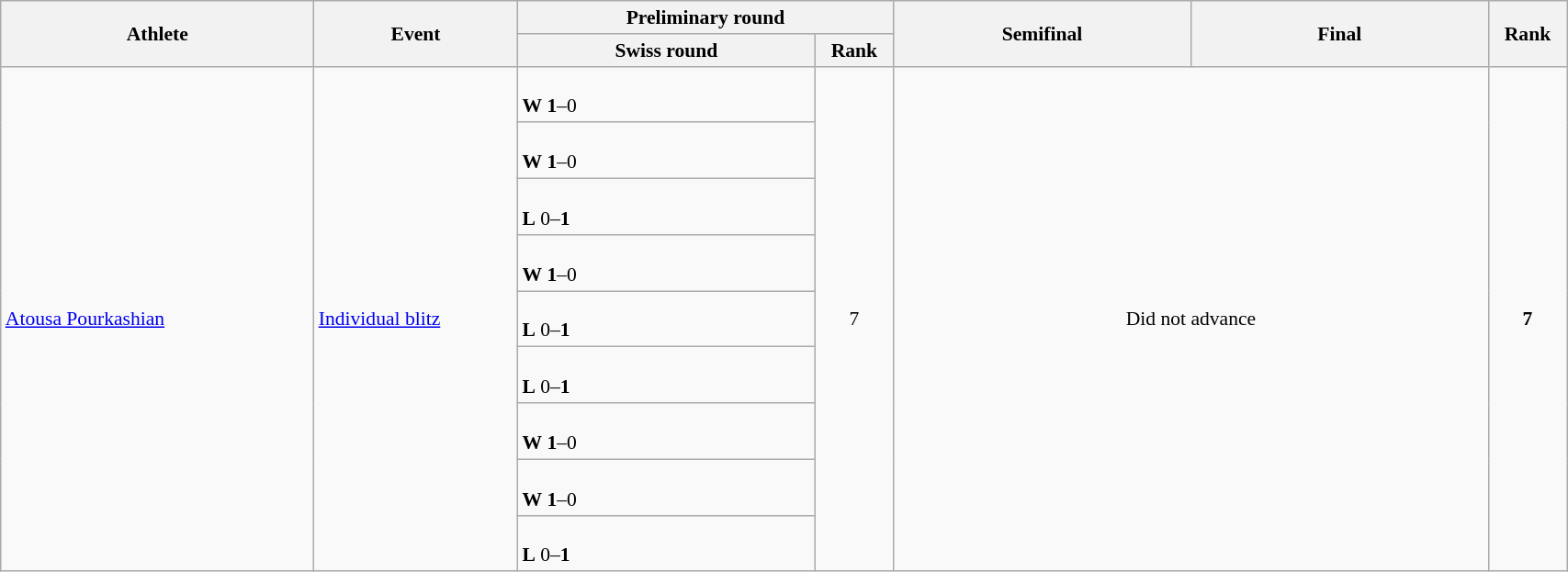<table class="wikitable" width="90%" style="text-align:left; font-size:90%">
<tr>
<th rowspan="2" width="20%">Athlete</th>
<th rowspan="2" width="13%">Event</th>
<th colspan="2">Preliminary round</th>
<th rowspan="2" width="19%">Semifinal</th>
<th rowspan="2" width="19%">Final</th>
<th rowspan="2" width="5%">Rank</th>
</tr>
<tr>
<th width="19%">Swiss round</th>
<th width="5%">Rank</th>
</tr>
<tr>
<td rowspan="9"><a href='#'>Atousa Pourkashian</a></td>
<td rowspan="9"><a href='#'>Individual blitz</a></td>
<td><br><strong>W</strong> <strong>1</strong>–0</td>
<td rowspan="9" align=center>7</td>
<td rowspan="9" colspan=2 align=center>Did not advance</td>
<td rowspan="9" align="center"><strong>7</strong></td>
</tr>
<tr>
<td><br><strong>W</strong> <strong>1</strong>–0</td>
</tr>
<tr>
<td><br><strong>L</strong> 0–<strong>1</strong></td>
</tr>
<tr>
<td><br><strong>W</strong> <strong>1</strong>–0</td>
</tr>
<tr>
<td><br><strong>L</strong> 0–<strong>1</strong></td>
</tr>
<tr>
<td><br><strong>L</strong> 0–<strong>1</strong></td>
</tr>
<tr>
<td><br><strong>W</strong> <strong>1</strong>–0</td>
</tr>
<tr>
<td><br><strong>W</strong> <strong>1</strong>–0</td>
</tr>
<tr>
<td><br><strong>L</strong> 0–<strong>1</strong></td>
</tr>
</table>
